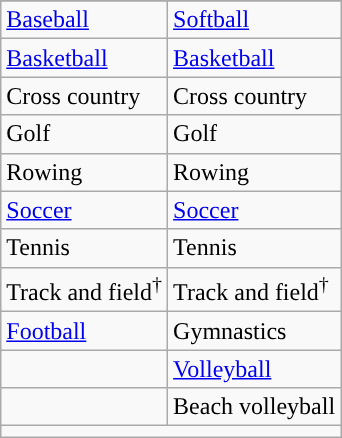<table class="wikitable" style= " ">
<tr>
</tr>
<tr>
<td><a href='#'>Baseball</a></td>
<td><a href='#'>Softball</a></td>
</tr>
<tr>
<td><a href='#'>Basketball</a></td>
<td><a href='#'>Basketball</a></td>
</tr>
<tr>
<td>Cross country</td>
<td>Cross country</td>
</tr>
<tr>
<td>Golf</td>
<td>Golf</td>
</tr>
<tr>
<td>Rowing</td>
<td>Rowing</td>
</tr>
<tr>
<td><a href='#'>Soccer</a></td>
<td><a href='#'>Soccer</a></td>
</tr>
<tr>
<td>Tennis</td>
<td>Tennis</td>
</tr>
<tr>
<td>Track and field<sup>†</sup></td>
<td>Track and field<sup>†</sup></td>
</tr>
<tr>
<td><a href='#'>Football</a></td>
<td>Gymnastics</td>
</tr>
<tr>
<td></td>
<td><a href='#'>Volleyball</a></td>
</tr>
<tr>
<td></td>
<td>Beach volleyball</td>
</tr>
<tr>
<td colspan="2"></td>
</tr>
</table>
